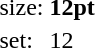<table style="margin-left:40px;">
<tr>
<td>size:</td>
<td><strong>12pt</strong></td>
</tr>
<tr>
<td>set:</td>
<td>12</td>
</tr>
</table>
